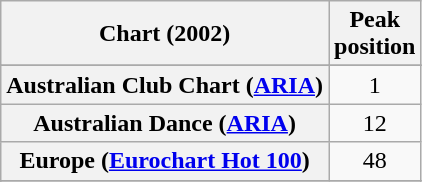<table class="wikitable sortable plainrowheaders" style="text-align:center">
<tr>
<th>Chart (2002)</th>
<th>Peak<br>position</th>
</tr>
<tr>
</tr>
<tr>
<th scope="row">Australian Club Chart (<a href='#'>ARIA</a>)</th>
<td>1</td>
</tr>
<tr>
<th scope="row">Australian Dance (<a href='#'>ARIA</a>)</th>
<td>12</td>
</tr>
<tr>
<th scope="row">Europe (<a href='#'>Eurochart Hot 100</a>)</th>
<td>48</td>
</tr>
<tr>
</tr>
<tr>
</tr>
<tr>
</tr>
<tr>
</tr>
<tr>
</tr>
</table>
